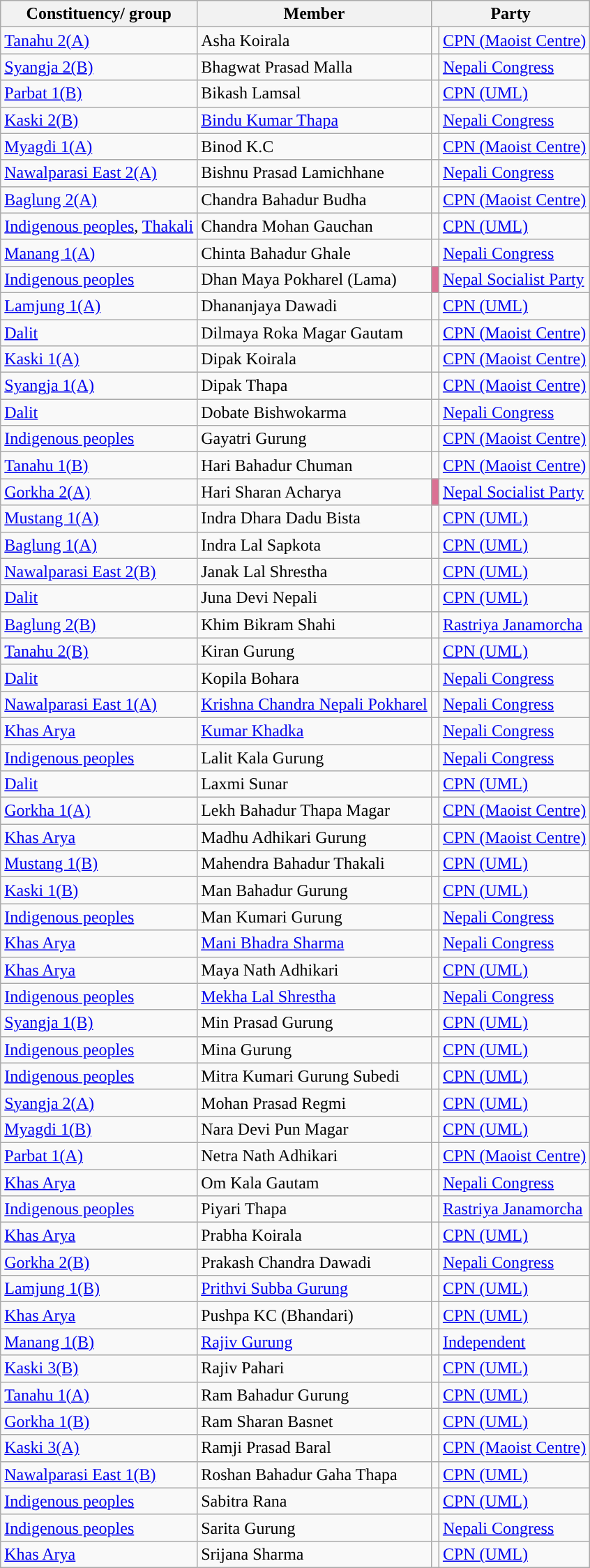<table class="wikitable sortable">
<tr>
<th>Constituency/ group</th>
<th>Member</th>
<th colspan="2">Party</th>
</tr>
<tr>
<td><a href='#'>Tanahu 2(A)</a></td>
<td>Asha Koirala</td>
<td></td>
<td><a href='#'>CPN (Maoist Centre)</a></td>
</tr>
<tr>
<td><a href='#'>Syangja 2(B)</a></td>
<td>Bhagwat Prasad Malla</td>
<td></td>
<td><a href='#'>Nepali Congress</a></td>
</tr>
<tr>
<td><a href='#'>Parbat 1(B)</a></td>
<td>Bikash Lamsal</td>
<td></td>
<td><a href='#'>CPN (UML)</a></td>
</tr>
<tr>
<td><a href='#'>Kaski 2(B)</a></td>
<td><a href='#'>Bindu Kumar Thapa</a></td>
<td></td>
<td><a href='#'>Nepali Congress</a></td>
</tr>
<tr>
<td><a href='#'>Myagdi 1(A)</a></td>
<td>Binod K.C</td>
<td></td>
<td><a href='#'>CPN (Maoist Centre)</a></td>
</tr>
<tr>
<td><a href='#'>Nawalparasi East 2(A)</a></td>
<td>Bishnu Prasad Lamichhane</td>
<td></td>
<td><a href='#'>Nepali Congress</a></td>
</tr>
<tr>
<td><a href='#'>Baglung 2(A)</a></td>
<td>Chandra Bahadur Budha</td>
<td></td>
<td><a href='#'>CPN (Maoist Centre)</a></td>
</tr>
<tr>
<td><a href='#'>Indigenous peoples</a>, <a href='#'>Thakali</a></td>
<td>Chandra Mohan Gauchan</td>
<td></td>
<td><a href='#'>CPN (UML)</a></td>
</tr>
<tr>
<td><a href='#'>Manang 1(A)</a></td>
<td>Chinta Bahadur Ghale</td>
<td></td>
<td><a href='#'>Nepali Congress</a></td>
</tr>
<tr>
<td><a href='#'>Indigenous peoples</a></td>
<td>Dhan Maya Pokharel (Lama)</td>
<td bgcolor="palevioletred"></td>
<td><a href='#'>Nepal Socialist Party</a></td>
</tr>
<tr>
<td><a href='#'>Lamjung 1(A)</a></td>
<td>Dhananjaya Dawadi</td>
<td></td>
<td><a href='#'>CPN (UML)</a></td>
</tr>
<tr>
<td><a href='#'>Dalit</a></td>
<td>Dilmaya Roka Magar Gautam</td>
<td></td>
<td><a href='#'>CPN (Maoist Centre)</a></td>
</tr>
<tr>
<td><a href='#'>Kaski 1(A)</a></td>
<td>Dipak Koirala</td>
<td></td>
<td><a href='#'>CPN (Maoist Centre)</a></td>
</tr>
<tr>
<td><a href='#'>Syangja 1(A)</a></td>
<td>Dipak Thapa</td>
<td></td>
<td><a href='#'>CPN (Maoist Centre)</a></td>
</tr>
<tr>
<td><a href='#'>Dalit</a></td>
<td>Dobate Bishwokarma</td>
<td></td>
<td><a href='#'>Nepali Congress</a></td>
</tr>
<tr>
<td><a href='#'>Indigenous peoples</a></td>
<td>Gayatri Gurung</td>
<td></td>
<td><a href='#'>CPN (Maoist Centre)</a></td>
</tr>
<tr>
<td><a href='#'>Tanahu 1(B)</a></td>
<td>Hari Bahadur Chuman</td>
<td></td>
<td><a href='#'>CPN (Maoist Centre)</a></td>
</tr>
<tr>
<td><a href='#'>Gorkha 2(A)</a></td>
<td>Hari Sharan Acharya</td>
<td bgcolor="palevioletred"></td>
<td><a href='#'>Nepal Socialist Party</a></td>
</tr>
<tr>
<td><a href='#'>Mustang 1(A)</a></td>
<td>Indra Dhara Dadu Bista</td>
<td></td>
<td><a href='#'>CPN (UML)</a></td>
</tr>
<tr>
<td><a href='#'>Baglung 1(A)</a></td>
<td>Indra Lal Sapkota</td>
<td></td>
<td><a href='#'>CPN (UML)</a></td>
</tr>
<tr>
<td><a href='#'>Nawalparasi East 2(B)</a></td>
<td>Janak Lal Shrestha</td>
<td></td>
<td><a href='#'>CPN (UML)</a></td>
</tr>
<tr>
<td><a href='#'>Dalit</a></td>
<td>Juna Devi Nepali</td>
<td></td>
<td><a href='#'>CPN (UML)</a></td>
</tr>
<tr>
<td><a href='#'>Baglung 2(B)</a></td>
<td>Khim Bikram Shahi</td>
<td></td>
<td><a href='#'>Rastriya Janamorcha</a></td>
</tr>
<tr>
<td><a href='#'>Tanahu 2(B)</a></td>
<td>Kiran Gurung</td>
<td></td>
<td><a href='#'>CPN (UML)</a></td>
</tr>
<tr>
<td><a href='#'>Dalit</a></td>
<td>Kopila Bohara</td>
<td></td>
<td><a href='#'>Nepali Congress</a></td>
</tr>
<tr>
<td><a href='#'>Nawalparasi East 1(A)</a></td>
<td><a href='#'>Krishna Chandra Nepali Pokharel</a></td>
<td></td>
<td><a href='#'>Nepali Congress</a></td>
</tr>
<tr>
<td><a href='#'>Khas Arya</a></td>
<td><a href='#'>Kumar Khadka</a></td>
<td></td>
<td><a href='#'>Nepali Congress</a></td>
</tr>
<tr>
<td><a href='#'>Indigenous peoples</a></td>
<td>Lalit Kala Gurung</td>
<td></td>
<td><a href='#'>Nepali Congress</a></td>
</tr>
<tr>
<td><a href='#'>Dalit</a></td>
<td>Laxmi Sunar</td>
<td></td>
<td><a href='#'>CPN (UML)</a></td>
</tr>
<tr>
<td><a href='#'>Gorkha 1(A)</a></td>
<td>Lekh Bahadur Thapa Magar</td>
<td></td>
<td><a href='#'>CPN (Maoist Centre)</a></td>
</tr>
<tr>
<td><a href='#'>Khas Arya</a></td>
<td>Madhu Adhikari Gurung</td>
<td></td>
<td><a href='#'>CPN (Maoist Centre)</a></td>
</tr>
<tr>
<td><a href='#'>Mustang 1(B)</a></td>
<td>Mahendra Bahadur Thakali</td>
<td></td>
<td><a href='#'>CPN (UML)</a></td>
</tr>
<tr>
<td><a href='#'>Kaski 1(B)</a></td>
<td>Man Bahadur Gurung</td>
<td></td>
<td><a href='#'>CPN (UML)</a></td>
</tr>
<tr>
<td><a href='#'>Indigenous peoples</a></td>
<td>Man Kumari Gurung</td>
<td></td>
<td><a href='#'>Nepali Congress</a></td>
</tr>
<tr>
<td><a href='#'>Khas Arya</a></td>
<td><a href='#'>Mani Bhadra Sharma</a></td>
<td></td>
<td><a href='#'>Nepali Congress</a></td>
</tr>
<tr>
<td><a href='#'>Khas Arya</a></td>
<td>Maya Nath Adhikari</td>
<td></td>
<td><a href='#'>CPN (UML)</a></td>
</tr>
<tr>
<td><a href='#'>Indigenous peoples</a></td>
<td><a href='#'>Mekha Lal Shrestha</a></td>
<td></td>
<td><a href='#'>Nepali Congress</a></td>
</tr>
<tr>
<td><a href='#'>Syangja 1(B)</a></td>
<td>Min Prasad Gurung</td>
<td></td>
<td><a href='#'>CPN (UML)</a></td>
</tr>
<tr>
<td><a href='#'>Indigenous peoples</a></td>
<td>Mina Gurung</td>
<td></td>
<td><a href='#'>CPN (UML)</a></td>
</tr>
<tr>
<td><a href='#'>Indigenous peoples</a></td>
<td>Mitra Kumari Gurung Subedi</td>
<td></td>
<td><a href='#'>CPN (UML)</a></td>
</tr>
<tr>
<td><a href='#'>Syangja 2(A)</a></td>
<td>Mohan Prasad Regmi</td>
<td></td>
<td><a href='#'>CPN (UML)</a></td>
</tr>
<tr>
<td><a href='#'>Myagdi 1(B)</a></td>
<td>Nara Devi Pun Magar</td>
<td></td>
<td><a href='#'>CPN (UML)</a></td>
</tr>
<tr>
<td><a href='#'>Parbat 1(A)</a></td>
<td>Netra Nath Adhikari</td>
<td></td>
<td><a href='#'>CPN (Maoist Centre)</a></td>
</tr>
<tr>
<td><a href='#'>Khas Arya</a></td>
<td>Om Kala Gautam</td>
<td></td>
<td><a href='#'>Nepali Congress</a></td>
</tr>
<tr>
<td><a href='#'>Indigenous peoples</a></td>
<td>Piyari Thapa</td>
<td></td>
<td><a href='#'>Rastriya Janamorcha</a></td>
</tr>
<tr>
<td><a href='#'>Khas Arya</a></td>
<td>Prabha Koirala</td>
<td></td>
<td><a href='#'>CPN (UML)</a></td>
</tr>
<tr>
<td><a href='#'>Gorkha 2(B)</a></td>
<td>Prakash Chandra Dawadi</td>
<td></td>
<td><a href='#'>Nepali Congress</a></td>
</tr>
<tr>
<td><a href='#'>Lamjung 1(B)</a></td>
<td><a href='#'>Prithvi Subba Gurung</a></td>
<td></td>
<td><a href='#'>CPN (UML)</a></td>
</tr>
<tr>
<td><a href='#'>Khas Arya</a></td>
<td>Pushpa KC (Bhandari)</td>
<td></td>
<td><a href='#'>CPN (UML)</a></td>
</tr>
<tr>
<td><a href='#'>Manang 1(B)</a></td>
<td><a href='#'>Rajiv Gurung</a></td>
<td></td>
<td><a href='#'>Independent</a></td>
</tr>
<tr>
<td><a href='#'>Kaski 3(B)</a></td>
<td>Rajiv Pahari</td>
<td></td>
<td><a href='#'>CPN (UML)</a></td>
</tr>
<tr>
<td><a href='#'>Tanahu 1(A)</a></td>
<td>Ram Bahadur Gurung</td>
<td></td>
<td><a href='#'>CPN (UML)</a></td>
</tr>
<tr>
<td><a href='#'>Gorkha 1(B)</a></td>
<td>Ram Sharan Basnet</td>
<td></td>
<td><a href='#'>CPN (UML)</a></td>
</tr>
<tr>
<td><a href='#'>Kaski 3(A)</a></td>
<td>Ramji Prasad Baral</td>
<td></td>
<td><a href='#'>CPN (Maoist Centre)</a></td>
</tr>
<tr>
<td><a href='#'>Nawalparasi East 1(B)</a></td>
<td>Roshan Bahadur Gaha Thapa</td>
<td></td>
<td><a href='#'>CPN (UML)</a></td>
</tr>
<tr>
<td><a href='#'>Indigenous peoples</a></td>
<td>Sabitra Rana</td>
<td></td>
<td><a href='#'>CPN (UML)</a></td>
</tr>
<tr>
<td><a href='#'>Indigenous peoples</a></td>
<td>Sarita Gurung</td>
<td></td>
<td><a href='#'>Nepali Congress</a></td>
</tr>
<tr>
<td><a href='#'>Khas Arya</a></td>
<td>Srijana Sharma</td>
<td></td>
<td><a href='#'>CPN (UML)</a></td>
</tr>
</table>
